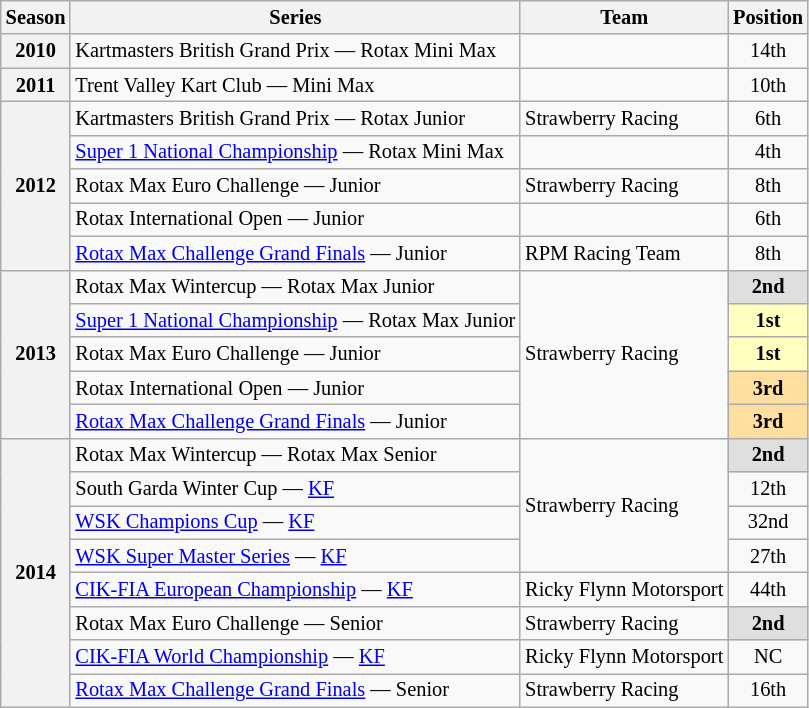<table class="wikitable" style="font-size: 85%; text-align:center">
<tr>
<th>Season</th>
<th>Series</th>
<th>Team</th>
<th>Position</th>
</tr>
<tr>
<th>2010</th>
<td align="left">Kartmasters British Grand Prix — Rotax Mini Max</td>
<td align="left"></td>
<td>14th</td>
</tr>
<tr>
<th>2011</th>
<td align="left">Trent Valley Kart Club — Mini Max</td>
<td align="left"></td>
<td>10th</td>
</tr>
<tr>
<th rowspan="5">2012</th>
<td align="left">Kartmasters British Grand Prix — Rotax Junior</td>
<td align="left">Strawberry Racing</td>
<td>6th</td>
</tr>
<tr>
<td align="left"><a href='#'>Super 1 National Championship</a> — Rotax Mini Max</td>
<td align="left"></td>
<td>4th</td>
</tr>
<tr>
<td align="left">Rotax Max Euro Challenge — Junior</td>
<td align="left">Strawberry Racing</td>
<td>8th</td>
</tr>
<tr>
<td align="left">Rotax International Open — Junior</td>
<td></td>
<td>6th</td>
</tr>
<tr>
<td align="left"><a href='#'>Rotax Max Challenge Grand Finals</a> — Junior</td>
<td align="left">RPM Racing Team</td>
<td>8th</td>
</tr>
<tr>
<th rowspan="5">2013</th>
<td align="left">Rotax Max Wintercup — Rotax Max Junior</td>
<td rowspan="5"  align="left">Strawberry Racing</td>
<td style="background:#DFDFDF;"><strong>2nd</strong></td>
</tr>
<tr>
<td align="left"><a href='#'>Super 1 National Championship</a> — Rotax Max Junior</td>
<td style="background:#FFFFBF;"><strong>1st</strong></td>
</tr>
<tr>
<td align="left">Rotax Max Euro Challenge — Junior</td>
<td style="background:#FFFFBF;"><strong>1st</strong></td>
</tr>
<tr>
<td align="left">Rotax International Open — Junior</td>
<td style="background:#FFDF9F;"><strong>3rd</strong></td>
</tr>
<tr>
<td align="left"><a href='#'>Rotax Max Challenge Grand Finals</a> — Junior</td>
<td style="background:#FFDF9F;"><strong>3rd</strong></td>
</tr>
<tr>
<th rowspan="8">2014</th>
<td align="left">Rotax Max Wintercup — Rotax Max Senior</td>
<td rowspan="4" align="left">Strawberry Racing</td>
<td style="background:#DFDFDF;"><strong>2nd</strong></td>
</tr>
<tr>
<td align="left">South Garda Winter Cup — <a href='#'>KF</a></td>
<td>12th</td>
</tr>
<tr>
<td align="left"><a href='#'>WSK Champions Cup</a> — <a href='#'>KF</a></td>
<td>32nd</td>
</tr>
<tr>
<td align="left"><a href='#'>WSK Super Master Series</a> — <a href='#'>KF</a></td>
<td>27th</td>
</tr>
<tr>
<td align="left"><a href='#'>CIK-FIA European Championship</a> — <a href='#'>KF</a></td>
<td align="left">Ricky Flynn Motorsport</td>
<td>44th</td>
</tr>
<tr>
<td align="left">Rotax Max Euro Challenge — Senior</td>
<td align="left">Strawberry Racing</td>
<td style="background:#DFDFDF;"><strong>2nd</strong></td>
</tr>
<tr>
<td align="left"><a href='#'>CIK-FIA World Championship</a> — <a href='#'>KF</a></td>
<td align="left">Ricky Flynn Motorsport</td>
<td>NC</td>
</tr>
<tr>
<td align="left"><a href='#'>Rotax Max Challenge Grand Finals</a> — Senior</td>
<td align="left">Strawberry Racing</td>
<td>16th</td>
</tr>
</table>
